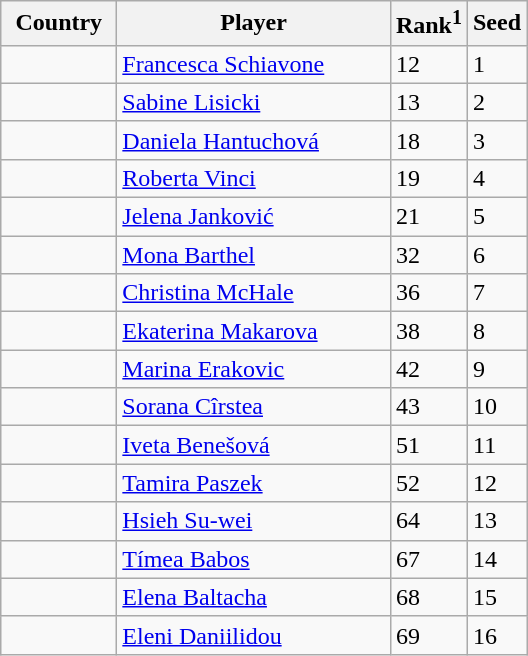<table class="wikitable" border="1">
<tr>
<th width="70">Country</th>
<th width="175">Player</th>
<th>Rank<sup>1</sup></th>
<th>Seed</th>
</tr>
<tr>
<td></td>
<td><a href='#'>Francesca Schiavone</a></td>
<td>12</td>
<td>1</td>
</tr>
<tr>
<td></td>
<td><a href='#'>Sabine Lisicki</a></td>
<td>13</td>
<td>2</td>
</tr>
<tr>
<td></td>
<td><a href='#'>Daniela Hantuchová</a></td>
<td>18</td>
<td>3</td>
</tr>
<tr>
<td></td>
<td><a href='#'>Roberta Vinci</a></td>
<td>19</td>
<td>4</td>
</tr>
<tr>
<td></td>
<td><a href='#'>Jelena Janković</a></td>
<td>21</td>
<td>5</td>
</tr>
<tr>
<td></td>
<td><a href='#'>Mona Barthel</a></td>
<td>32</td>
<td>6</td>
</tr>
<tr>
<td></td>
<td><a href='#'>Christina McHale</a></td>
<td>36</td>
<td>7</td>
</tr>
<tr>
<td></td>
<td><a href='#'>Ekaterina Makarova</a></td>
<td>38</td>
<td>8</td>
</tr>
<tr>
<td></td>
<td><a href='#'>Marina Erakovic</a></td>
<td>42</td>
<td>9</td>
</tr>
<tr>
<td></td>
<td><a href='#'>Sorana Cîrstea</a></td>
<td>43</td>
<td>10</td>
</tr>
<tr>
<td></td>
<td><a href='#'>Iveta Benešová</a></td>
<td>51</td>
<td>11</td>
</tr>
<tr>
<td></td>
<td><a href='#'>Tamira Paszek</a></td>
<td>52</td>
<td>12</td>
</tr>
<tr>
<td></td>
<td><a href='#'>Hsieh Su-wei</a></td>
<td>64</td>
<td>13</td>
</tr>
<tr>
<td></td>
<td><a href='#'>Tímea Babos</a></td>
<td>67</td>
<td>14</td>
</tr>
<tr>
<td></td>
<td><a href='#'>Elena Baltacha</a></td>
<td>68</td>
<td>15</td>
</tr>
<tr>
<td></td>
<td><a href='#'>Eleni Daniilidou</a></td>
<td>69</td>
<td>16</td>
</tr>
</table>
